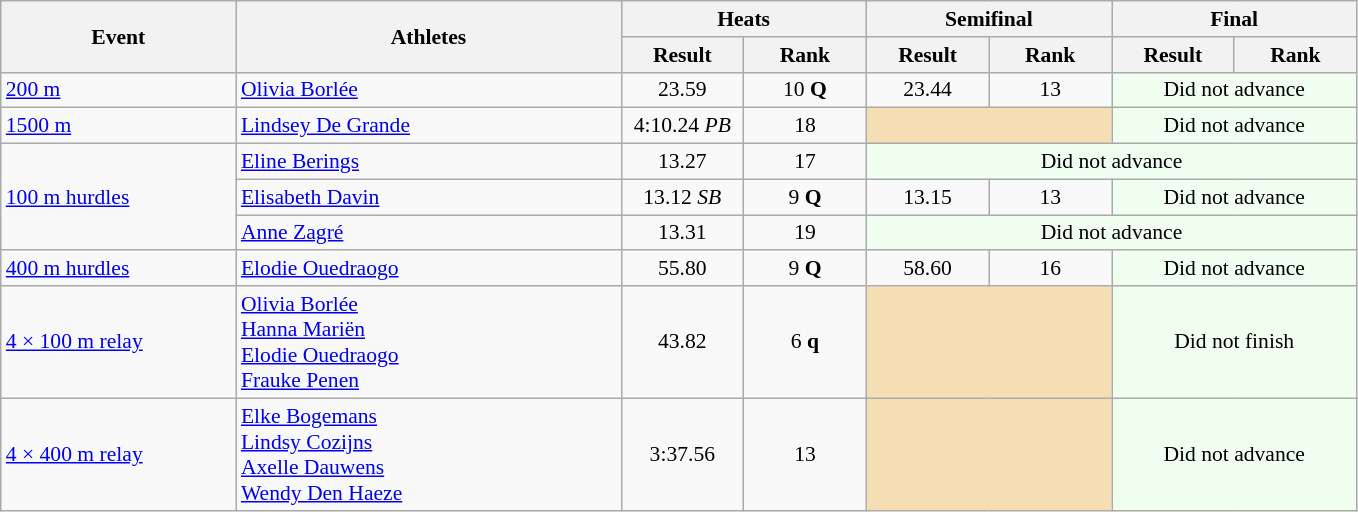<table class="wikitable" border="1" style="font-size:90%">
<tr>
<th rowspan="2" width="150">Event</th>
<th rowspan="2" width="250">Athletes</th>
<th colspan="2" width="150">Heats</th>
<th colspan="2" width="150">Semifinal</th>
<th colspan="2" width="150">Final</th>
</tr>
<tr>
<th width="75">Result</th>
<th width="75">Rank</th>
<th width="75">Result</th>
<th width="75">Rank</th>
<th width="75">Result</th>
<th width="75">Rank</th>
</tr>
<tr>
<td><a href='#'>200 m</a></td>
<td><a href='#'>Olivia Borlée</a></td>
<td align=center>23.59</td>
<td align=center>10 <strong>Q</strong></td>
<td align=center>23.44</td>
<td align=center>13</td>
<td align=center colspan=2 bgcolor=honeydew>Did not advance</td>
</tr>
<tr>
<td><a href='#'>1500 m</a></td>
<td><a href='#'>Lindsey De Grande</a></td>
<td align=center>4:10.24 <em>PB</em></td>
<td align=center>18</td>
<td colspan="2" bgcolor="wheat"></td>
<td align=center colspan=2 bgcolor=honeydew>Did not advance</td>
</tr>
<tr>
<td rowspan="3"><a href='#'>100 m hurdles</a></td>
<td><a href='#'>Eline Berings</a></td>
<td align=center>13.27</td>
<td align=center>17</td>
<td align=center colspan=4 bgcolor=honeydew>Did not advance</td>
</tr>
<tr>
<td><a href='#'>Elisabeth Davin</a></td>
<td align=center>13.12 <em>SB</td>
<td align=center>9 <strong>Q</strong></td>
<td align=center>13.15</td>
<td align=center>13</td>
<td align=center colspan=2 bgcolor=honeydew>Did not advance</td>
</tr>
<tr>
<td><a href='#'>Anne Zagré</a></td>
<td align=center>13.31</td>
<td align=center>19</td>
<td align=center colspan=4 bgcolor=honeydew>Did not advance</td>
</tr>
<tr>
<td><a href='#'>400 m hurdles</a></td>
<td><a href='#'>Elodie Ouedraogo</a></td>
<td align=center>55.80</td>
<td align=center>9 <strong>Q</strong></td>
<td align=center>58.60</td>
<td align=center>16</td>
<td align="center" colspan=2 bgcolor=honeydew>Did not advance</td>
</tr>
<tr>
<td><a href='#'>4 × 100 m relay</a></td>
<td><a href='#'>Olivia Borlée</a><br><a href='#'>Hanna Mariën</a><br><a href='#'>Elodie Ouedraogo</a><br><a href='#'>Frauke Penen</a></td>
<td align=center>43.82</td>
<td align=center>6 <strong>q</strong></td>
<td colspan="2" bgcolor="wheat"></td>
<td align=center colspan=2 bgcolor=honeydew>Did not finish</td>
</tr>
<tr>
<td><a href='#'>4 × 400 m relay</a></td>
<td><a href='#'>Elke Bogemans</a><br><a href='#'>Lindsy Cozijns</a><br><a href='#'>Axelle Dauwens</a><br><a href='#'>Wendy Den Haeze</a></td>
<td align=center>3:37.56</td>
<td align=center>13</td>
<td colspan="2" bgcolor="wheat"></td>
<td align=center colspan=2 bgcolor=honeydew>Did not advance</td>
</tr>
</table>
